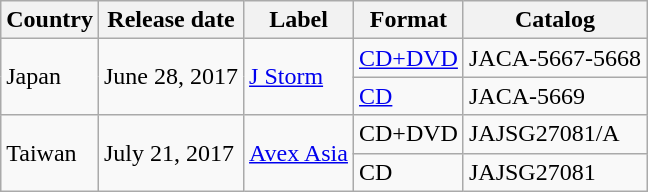<table class="wikitable">
<tr>
<th>Country</th>
<th>Release date</th>
<th>Label</th>
<th>Format</th>
<th>Catalog</th>
</tr>
<tr>
<td rowspan="2">Japan</td>
<td rowspan="2">June 28, 2017</td>
<td rowspan="2"><a href='#'>J Storm</a></td>
<td><a href='#'>CD+DVD</a></td>
<td>JACA-5667-5668</td>
</tr>
<tr>
<td><a href='#'>CD</a></td>
<td>JACA-5669</td>
</tr>
<tr>
<td rowspan="2">Taiwan</td>
<td rowspan="2">July 21, 2017</td>
<td rowspan="2"><a href='#'>Avex Asia</a></td>
<td>CD+DVD</td>
<td>JAJSG27081/A</td>
</tr>
<tr>
<td>CD</td>
<td>JAJSG27081</td>
</tr>
</table>
